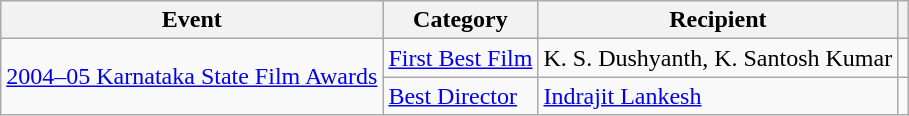<table class="wikitable">
<tr>
<th>Event</th>
<th>Category</th>
<th>Recipient</th>
<th></th>
</tr>
<tr>
<td rowspan="2"><a href='#'>2004–05 Karnataka State Film Awards</a></td>
<td><a href='#'>First Best Film</a></td>
<td>K. S. Dushyanth, K. Santosh Kumar</td>
<td style="text-align:center;"></td>
</tr>
<tr>
<td><a href='#'>Best Director</a></td>
<td><a href='#'>Indrajit Lankesh</a></td>
<td style="text-align:center;"></td>
</tr>
</table>
